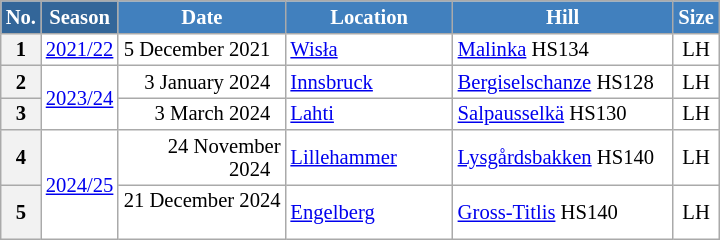<table class="wikitable sortable" style="font-size:86%; line-height:15px; text-align:left; border:grey solid 1px; border-collapse:collapse; background:#ffffff;">
<tr style="background:#efefef;">
<th style="background-color:#369; color:white; width:10px;">No.</th>
<th style="background-color:#369; color:white;  width:30px;">Season</th>
<th style="background-color:#4180be; color:white; width:105px;">Date</th>
<th style="background-color:#4180be; color:white; width:105px;">Location</th>
<th style="background-color:#4180be; color:white; width:140px;">Hill</th>
<th style="background-color:#4180be; color:white; width:25px;">Size</th>
</tr>
<tr>
<th scope=row scope="row" style="text-align:center;">1</th>
<td align=center><a href='#'>2021/22</a></td>
<td align=right>5 December 2021  </td>
<td> <a href='#'>Wisła</a></td>
<td><a href='#'>Malinka</a> HS134</td>
<td align=center>LH</td>
</tr>
<tr>
<th scope=row scope="row" style="text-align:center;">2</th>
<td align=center rowspan=2><a href='#'>2023/24</a></td>
<td align=right>3 January 2024  </td>
<td> <a href='#'>Innsbruck</a></td>
<td><a href='#'>Bergiselschanze</a> HS128</td>
<td align=center>LH</td>
</tr>
<tr>
<th scope=row scope="row" style="text-align:center;">3</th>
<td align=right>3 March 2024  </td>
<td> <a href='#'>Lahti</a></td>
<td><a href='#'>Salpausselkä</a> HS130</td>
<td align=center>LH</td>
</tr>
<tr>
<th scope=row scope="row" style="text-align:center;">4</th>
<td align=center rowspan=2><a href='#'>2024/25</a></td>
<td align=right>24 November 2024  </td>
<td> <a href='#'>Lillehammer</a></td>
<td><a href='#'>Lysgårdsbakken</a> HS140</td>
<td align=center>LH</td>
</tr>
<tr>
<th scope=row scope="row" style="text-align:center;">5</th>
<td align=right>21 December 2024  </td>
<td> <a href='#'>Engelberg</a></td>
<td><a href='#'>Gross-Titlis</a> HS140</td>
<td align=center>LH</td>
</tr>
</table>
